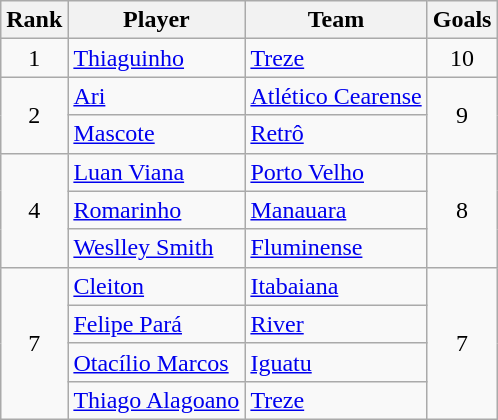<table class="wikitable" style="text-align:left">
<tr>
<th>Rank</th>
<th>Player</th>
<th>Team</th>
<th>Goals</th>
</tr>
<tr>
<td align=center>1</td>
<td> <a href='#'>Thiaguinho</a></td>
<td> <a href='#'>Treze</a></td>
<td align=center>10</td>
</tr>
<tr>
<td align=center rowspan=2>2</td>
<td> <a href='#'>Ari</a></td>
<td> <a href='#'>Atlético Cearense</a></td>
<td align=center rowspan=2>9</td>
</tr>
<tr>
<td> <a href='#'>Mascote</a></td>
<td> <a href='#'>Retrô</a></td>
</tr>
<tr>
<td align=center rowspan=3>4</td>
<td> <a href='#'>Luan Viana</a></td>
<td> <a href='#'>Porto Velho</a></td>
<td align=center rowspan=3>8</td>
</tr>
<tr>
<td> <a href='#'>Romarinho</a></td>
<td> <a href='#'>Manauara</a></td>
</tr>
<tr>
<td> <a href='#'>Weslley Smith</a></td>
<td> <a href='#'>Fluminense</a></td>
</tr>
<tr>
<td align=center rowspan=4>7</td>
<td> <a href='#'>Cleiton</a></td>
<td> <a href='#'>Itabaiana</a></td>
<td align=center rowspan=4>7</td>
</tr>
<tr>
<td> <a href='#'>Felipe Pará</a></td>
<td> <a href='#'>River</a></td>
</tr>
<tr>
<td> <a href='#'>Otacílio Marcos</a></td>
<td> <a href='#'>Iguatu</a></td>
</tr>
<tr>
<td> <a href='#'>Thiago Alagoano</a></td>
<td> <a href='#'>Treze</a></td>
</tr>
</table>
